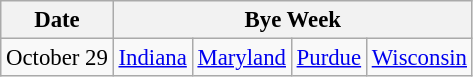<table class="wikitable" style="font-size:95%;">
<tr>
<th>Date</th>
<th colspan="4">Bye Week</th>
</tr>
<tr>
<td>October 29</td>
<td><a href='#'>Indiana</a></td>
<td><a href='#'>Maryland</a></td>
<td><a href='#'>Purdue</a></td>
<td><a href='#'>Wisconsin</a></td>
</tr>
</table>
